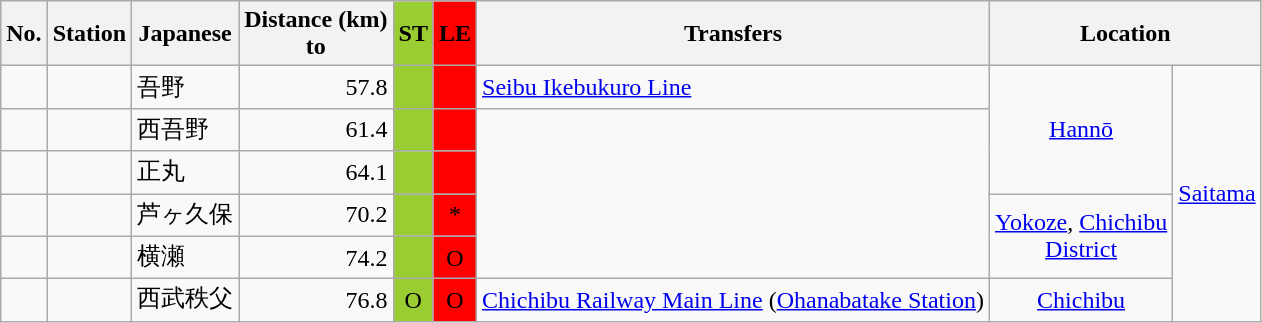<table class="wikitable">
<tr>
<th>No.</th>
<th>Station</th>
<th>Japanese</th>
<th>Distance (km)<br>to </th>
<th style="background-color: YellowGreen">ST</th>
<th style="background-color: Red">LE</th>
<th>Transfers</th>
<th colspan="2">Location</th>
</tr>
<tr style="text-align: center; ">
<td></td>
<td style="text-align: left; "></td>
<td style="text-align: left; ">吾野</td>
<td style="text-align: right; ">57.8</td>
<td style="background-color: YellowGreen; "></td>
<td style="background-color: red; "></td>
<td style="text-align: left; "> <a href='#'>Seibu Ikebukuro Line</a></td>
<td rowspan="3"><a href='#'>Hannō</a></td>
<td rowspan="6"><a href='#'>Saitama</a></td>
</tr>
<tr style="text-align: center; ">
<td></td>
<td style="text-align: left; "></td>
<td style="text-align: left; ">西吾野</td>
<td style="text-align: right; ">61.4</td>
<td style="background-color: YellowGreen; "></td>
<td style="background-color: red; "></td>
<td rowspan="4"> </td>
</tr>
<tr style="text-align: center; ">
<td></td>
<td style="text-align: left; "></td>
<td style="text-align: left; ">正丸</td>
<td style="text-align: right; ">64.1</td>
<td style="background-color: YellowGreen; "></td>
<td style="background-color: red; "></td>
</tr>
<tr style="text-align: center; ">
<td></td>
<td style="text-align: left; "></td>
<td style="text-align: left; ">芦ヶ久保</td>
<td style="text-align: right; ">70.2</td>
<td style="background-color: YellowGreen; "></td>
<td style="background-color: red; ">*</td>
<td rowspan="2"><a href='#'>Yokoze</a>, <a href='#'>Chichibu<br>District</a></td>
</tr>
<tr style="text-align: center; ">
<td></td>
<td style="text-align: left; "></td>
<td style="text-align: left; ">横瀬</td>
<td style="text-align: right; ">74.2</td>
<td style="background-color: YellowGreen; "></td>
<td style="background-color: red; ">O</td>
</tr>
<tr style="text-align: center; ">
<td></td>
<td style="text-align: left; "></td>
<td style="text-align: left; ">西武秩父</td>
<td style="text-align: right; ">76.8</td>
<td style="background-color: YellowGreen; ">O</td>
<td style="background-color: red; ">O</td>
<td style="text-align: left; "><a href='#'>Chichibu Railway Main Line</a> (<a href='#'>Ohanabatake Station</a>)</td>
<td><a href='#'>Chichibu</a></td>
</tr>
</table>
